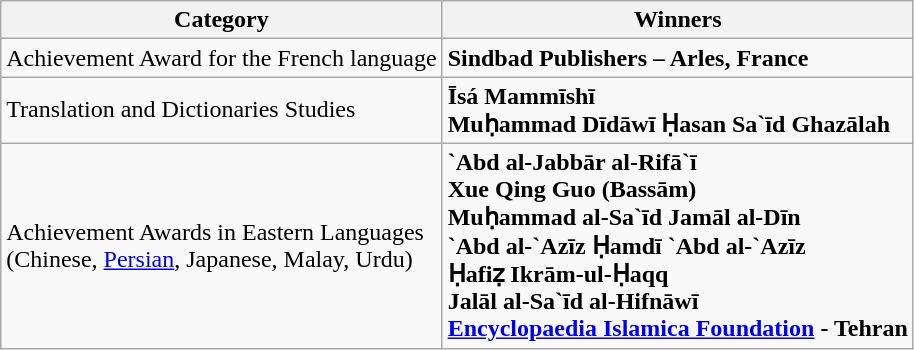<table class="wikitable">
<tr>
<th>Category</th>
<th>Winners</th>
</tr>
<tr>
<td>Achievement Award for the French language</td>
<td><strong>Sindbad Publishers – Arles, France</strong></td>
</tr>
<tr>
<td>Translation and Dictionaries Studies</td>
<td><strong>Īsá Mammīshī</strong><br><strong>Muḥammad Dīdāwī</strong>
<strong>Ḥasan Sa`īd Ghazālah</strong></td>
</tr>
<tr>
<td>Achievement Awards in Eastern Languages<br>(Chinese, <a href='#'>Persian</a>, Japanese, Malay, Urdu)</td>
<td><strong>`Abd al-Jabbār al-Rifā`ī</strong><br><strong>Xue Qing Guo (Bassām)</strong><br><strong>Muḥammad al-Sa`īd Jamāl al-Dīn</strong><br><strong>`Abd al-`Azīz Ḥamdī `Abd al-`Azīz</strong><br><strong>Ḥafiẓ Ikrām-ul-Ḥaqq</strong><br><strong>Jalāl al-Sa`īd al-Hifnāwī</strong><br><strong><a href='#'>Encyclopaedia Islamica Foundation</a> - Tehran</strong></td>
</tr>
</table>
